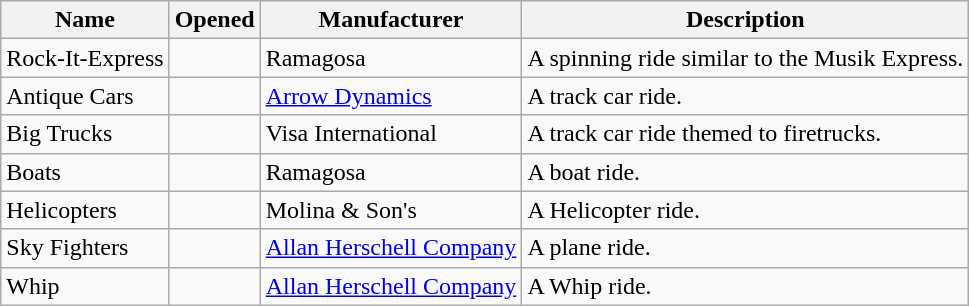<table class="wikitable">
<tr>
<th>Name</th>
<th>Opened</th>
<th>Manufacturer</th>
<th>Description</th>
</tr>
<tr>
<td>Rock-It-Express</td>
<td></td>
<td>Ramagosa</td>
<td>A spinning ride similar to the Musik Express.</td>
</tr>
<tr>
<td>Antique Cars</td>
<td></td>
<td><a href='#'>Arrow Dynamics</a></td>
<td>A track car ride.</td>
</tr>
<tr>
<td>Big Trucks</td>
<td></td>
<td>Visa International</td>
<td>A track car ride themed to firetrucks.</td>
</tr>
<tr>
<td>Boats</td>
<td></td>
<td>Ramagosa</td>
<td>A boat ride.</td>
</tr>
<tr>
<td>Helicopters</td>
<td></td>
<td>Molina & Son's</td>
<td>A Helicopter ride.</td>
</tr>
<tr>
<td>Sky Fighters</td>
<td></td>
<td><a href='#'>Allan Herschell Company</a></td>
<td>A plane ride.</td>
</tr>
<tr>
<td>Whip</td>
<td></td>
<td><a href='#'>Allan Herschell Company</a></td>
<td>A Whip ride.</td>
</tr>
</table>
